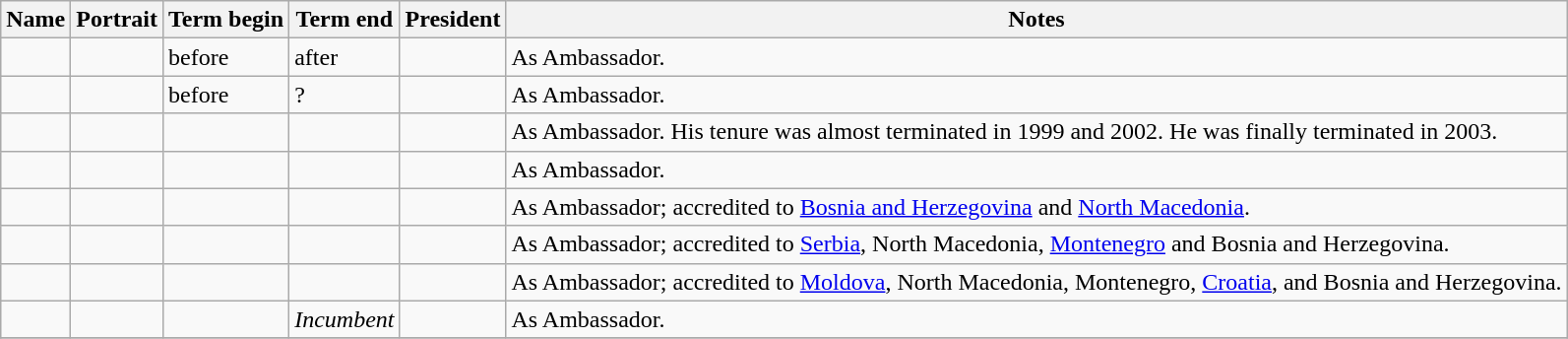<table class="wikitable sortable"  text-align:center;">
<tr>
<th>Name</th>
<th class="unsortable">Portrait</th>
<th>Term begin</th>
<th>Term end</th>
<th>President</th>
<th class="unsortable">Notes</th>
</tr>
<tr>
<td></td>
<td></td>
<td>before </td>
<td>after </td>
<td></td>
<td>As Ambassador.</td>
</tr>
<tr>
<td></td>
<td></td>
<td>before </td>
<td>?</td>
<td></td>
<td>As Ambassador.</td>
</tr>
<tr>
<td></td>
<td></td>
<td></td>
<td></td>
<td></td>
<td>As Ambassador. His tenure was almost terminated in 1999 and 2002. He was finally terminated in 2003.</td>
</tr>
<tr>
<td></td>
<td></td>
<td></td>
<td></td>
<td></td>
<td>As Ambassador.</td>
</tr>
<tr>
<td></td>
<td></td>
<td></td>
<td></td>
<td></td>
<td>As Ambassador; accredited to <a href='#'>Bosnia and Herzegovina</a> and <a href='#'>North Macedonia</a>.</td>
</tr>
<tr>
<td></td>
<td></td>
<td></td>
<td></td>
<td></td>
<td>As Ambassador; accredited to <a href='#'>Serbia</a>, North Macedonia, <a href='#'>Montenegro</a> and Bosnia and Herzegovina.</td>
</tr>
<tr>
<td></td>
<td></td>
<td></td>
<td></td>
<td></td>
<td>As Ambassador; accredited to <a href='#'>Moldova</a>, North Macedonia, Montenegro, <a href='#'>Croatia</a>, and Bosnia and Herzegovina.</td>
</tr>
<tr>
<td></td>
<td></td>
<td></td>
<td><em>Incumbent</em></td>
<td></td>
<td>As Ambassador.</td>
</tr>
<tr>
</tr>
</table>
